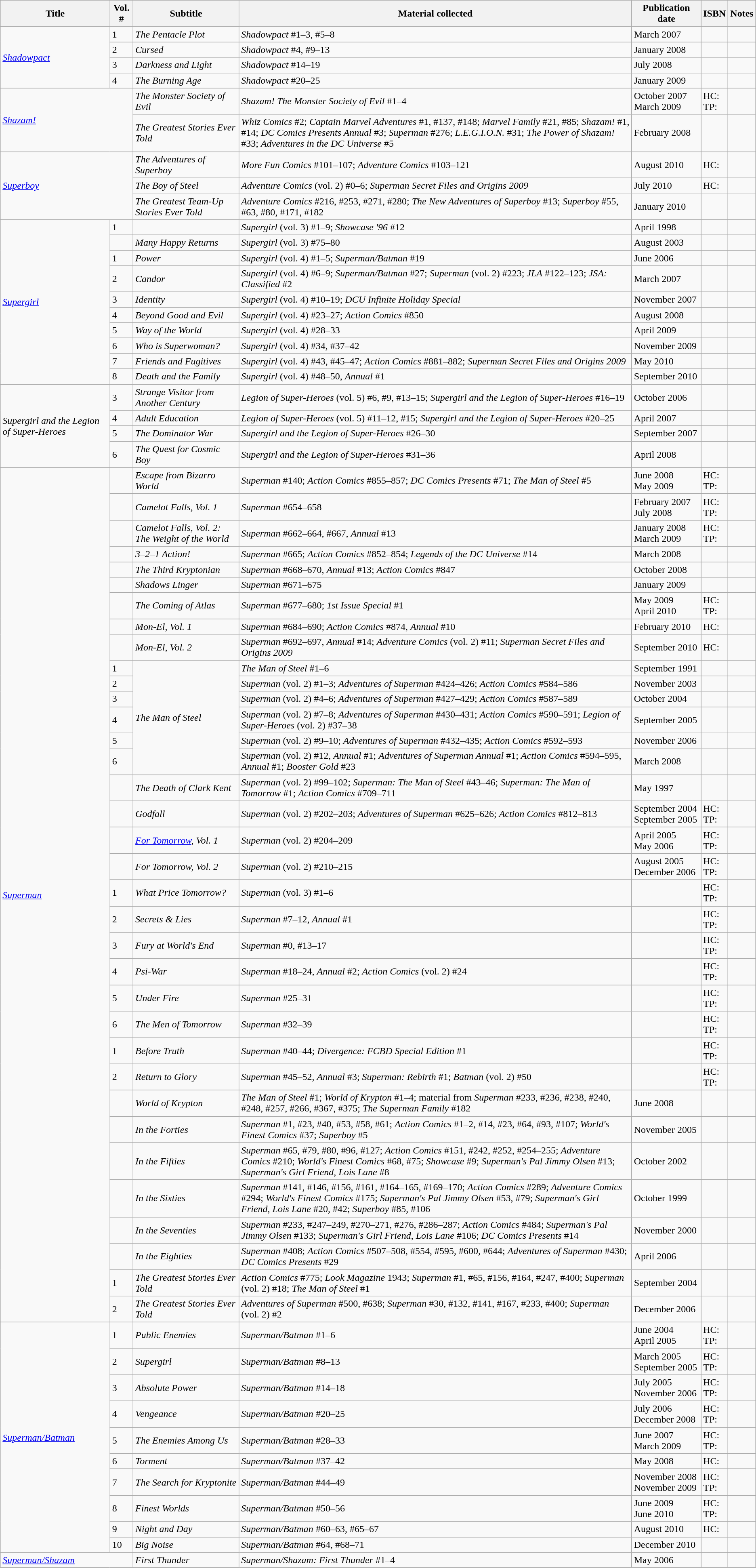<table class="wikitable">
<tr>
<th>Title</th>
<th>Vol. #</th>
<th>Subtitle</th>
<th>Material collected</th>
<th>Publication date</th>
<th>ISBN</th>
<th>Notes</th>
</tr>
<tr>
<td rowspan="4"><em><a href='#'>Shadowpact</a></em></td>
<td>1</td>
<td><em>The Pentacle Plot</em></td>
<td><em>Shadowpact</em> #1–3, #5–8</td>
<td>March 2007</td>
<td></td>
<td></td>
</tr>
<tr>
<td>2</td>
<td><em>Cursed</em></td>
<td><em>Shadowpact</em> #4, #9–13</td>
<td>January 2008</td>
<td></td>
<td></td>
</tr>
<tr>
<td>3</td>
<td><em>Darkness and Light</em></td>
<td><em>Shadowpact</em> #14–19</td>
<td>July 2008</td>
<td></td>
<td></td>
</tr>
<tr>
<td>4</td>
<td><em>The Burning Age</em></td>
<td><em>Shadowpact</em> #20–25</td>
<td>January 2009</td>
<td></td>
<td></td>
</tr>
<tr>
<td colspan="2" rowspan="2"><em><a href='#'>Shazam!</a></em></td>
<td><em>The Monster Society of Evil</em></td>
<td><em>Shazam! The Monster Society of Evil</em> #1–4</td>
<td>October 2007<br>March 2009</td>
<td>HC: <br>TP: </td>
<td></td>
</tr>
<tr>
<td><em>The Greatest Stories Ever Told</em></td>
<td><em>Whiz Comics</em> #2; <em>Captain Marvel Adventures</em> #1, #137, #148; <em>Marvel Family</em> #21, #85; <em>Shazam!</em> #1, #14; <em>DC Comics Presents Annual</em> #3; <em>Superman</em> #276; <em>L.E.G.I.O.N.</em> #31; <em>The Power of Shazam!</em> #33; <em>Adventures in the DC Universe</em> #5</td>
<td>February 2008</td>
<td></td>
<td></td>
</tr>
<tr>
<td colspan="2" rowspan="3"><em><a href='#'>Superboy</a></em></td>
<td><em>The Adventures of Superboy</em></td>
<td><em>More Fun Comics</em> #101–107; <em>Adventure Comics</em> #103–121</td>
<td>August 2010</td>
<td>HC: </td>
<td></td>
</tr>
<tr>
<td><em>The Boy of Steel</em></td>
<td><em>Adventure Comics</em> (vol. 2) #0–6; <em>Superman Secret Files and Origins 2009</em></td>
<td>July 2010</td>
<td>HC: </td>
<td></td>
</tr>
<tr>
<td><em>The Greatest Team-Up Stories Ever Told</em></td>
<td><em>Adventure Comics</em> #216, #253, #271, #280; <em>The New Adventures of Superboy</em> #13; <em>Superboy</em> #55, #63, #80, #171, #182</td>
<td>January 2010</td>
<td></td>
<td></td>
</tr>
<tr>
<td rowspan="10"><em><a href='#'>Supergirl</a></em></td>
<td>1</td>
<td></td>
<td><em>Supergirl</em> (vol. 3) #1–9; <em>Showcase '96</em> #12</td>
<td>April 1998</td>
<td></td>
<td></td>
</tr>
<tr>
<td></td>
<td><em>Many Happy Returns</em></td>
<td><em>Supergirl</em> (vol. 3) #75–80</td>
<td>August 2003</td>
<td></td>
<td></td>
</tr>
<tr>
<td>1</td>
<td><em>Power</em></td>
<td><em>Supergirl</em> (vol. 4) #1–5; <em>Superman/Batman</em> #19</td>
<td>June 2006</td>
<td></td>
<td></td>
</tr>
<tr>
<td>2</td>
<td><em>Candor</em></td>
<td><em>Supergirl</em> (vol. 4) #6–9; <em>Superman/Batman</em> #27; <em>Superman</em> (vol. 2) #223; <em>JLA</em> #122–123; <em>JSA: Classified</em> #2</td>
<td>March 2007</td>
<td></td>
<td></td>
</tr>
<tr>
<td>3</td>
<td><em>Identity</em></td>
<td><em>Supergirl</em> (vol. 4) #10–19; <em>DCU Infinite Holiday Special</em></td>
<td>November 2007</td>
<td></td>
<td></td>
</tr>
<tr>
<td>4</td>
<td><em>Beyond Good and Evil</em></td>
<td><em>Supergirl</em> (vol. 4) #23–27; <em>Action Comics</em> #850</td>
<td>August 2008</td>
<td></td>
<td></td>
</tr>
<tr>
<td>5</td>
<td><em>Way of the World</em></td>
<td><em>Supergirl</em> (vol. 4) #28–33</td>
<td>April 2009</td>
<td></td>
<td></td>
</tr>
<tr>
<td>6</td>
<td><em>Who is Superwoman?</em></td>
<td><em>Supergirl</em> (vol. 4) #34, #37–42</td>
<td>November 2009</td>
<td></td>
<td></td>
</tr>
<tr>
<td>7</td>
<td><em>Friends and Fugitives</em></td>
<td><em>Supergirl</em> (vol. 4) #43, #45–47; <em>Action Comics</em> #881–882; <em>Superman Secret Files and Origins 2009</em></td>
<td>May 2010</td>
<td></td>
<td></td>
</tr>
<tr>
<td>8</td>
<td><em>Death and the Family</em></td>
<td><em>Supergirl</em> (vol. 4) #48–50, <em>Annual</em> #1</td>
<td>September 2010</td>
<td></td>
<td></td>
</tr>
<tr>
<td rowspan="4"><em>Supergirl and the Legion of Super-Heroes</em></td>
<td>3</td>
<td><em>Strange Visitor from Another Century</em></td>
<td><em>Legion of Super-Heroes</em> (vol. 5) #6, #9, #13–15; <em>Supergirl and the Legion of Super-Heroes</em> #16–19</td>
<td>October 2006</td>
<td></td>
<td></td>
</tr>
<tr>
<td>4</td>
<td><em>Adult Education</em></td>
<td><em>Legion of Super-Heroes</em> (vol. 5) #11–12, #15; <em>Supergirl and the Legion of Super-Heroes</em> #20–25</td>
<td>April 2007</td>
<td></td>
<td></td>
</tr>
<tr>
<td>5</td>
<td><em>The Dominator War</em></td>
<td><em>Supergirl and the Legion of Super-Heroes</em> #26–30</td>
<td>September 2007</td>
<td></td>
<td></td>
</tr>
<tr>
<td>6</td>
<td><em>The Quest for Cosmic Boy</em></td>
<td><em>Supergirl and the Legion of Super-Heroes</em> #31–36</td>
<td>April 2008</td>
<td></td>
<td></td>
</tr>
<tr>
<td rowspan="35"><em><a href='#'>Superman</a></em></td>
<td></td>
<td><em>Escape from Bizarro World</em></td>
<td><em>Superman</em> #140; <em>Action Comics</em> #855–857; <em>DC Comics Presents</em> #71; <em>The Man of Steel</em> #5</td>
<td>June 2008<br>May 2009</td>
<td>HC: <br>TP: </td>
<td></td>
</tr>
<tr>
<td></td>
<td><em>Camelot Falls, Vol. 1</em></td>
<td><em>Superman</em> #654–658</td>
<td>February 2007<br>July 2008</td>
<td>HC: <br>TP: </td>
<td></td>
</tr>
<tr>
<td></td>
<td><em>Camelot Falls, Vol. 2: The Weight of the World</em></td>
<td><em>Superman</em> #662–664, #667, <em>Annual</em> #13</td>
<td>January 2008<br>March 2009</td>
<td>HC: <br>TP: </td>
<td></td>
</tr>
<tr>
<td></td>
<td><em>3–2–1 Action!</em></td>
<td><em>Superman</em> #665; <em>Action Comics</em> #852–854; <em>Legends of the DC Universe</em> #14</td>
<td>March 2008</td>
<td></td>
<td></td>
</tr>
<tr>
<td></td>
<td><em>The Third Kryptonian</em></td>
<td><em>Superman</em> #668–670, <em>Annual</em> #13; <em>Action Comics</em> #847</td>
<td>October 2008</td>
<td></td>
<td></td>
</tr>
<tr>
<td></td>
<td><em>Shadows Linger</em></td>
<td><em>Superman</em> #671–675</td>
<td>January 2009</td>
<td></td>
<td></td>
</tr>
<tr>
<td></td>
<td><em>The Coming of Atlas</em></td>
<td><em>Superman</em> #677–680; <em>1st Issue Special</em> #1</td>
<td>May 2009<br>April 2010</td>
<td>HC: <br>TP: </td>
<td></td>
</tr>
<tr>
<td></td>
<td><em>Mon-El, Vol. 1</em></td>
<td><em>Superman</em> #684–690; <em>Action Comics</em> #874, <em>Annual</em> #10</td>
<td>February 2010</td>
<td>HC: </td>
<td></td>
</tr>
<tr>
<td></td>
<td><em>Mon-El, Vol. 2</em></td>
<td><em>Superman</em> #692–697, <em>Annual</em> #14; <em>Adventure Comics</em> (vol. 2) #11; <em>Superman Secret Files and Origins 2009</em></td>
<td>September 2010</td>
<td>HC: </td>
<td></td>
</tr>
<tr>
<td>1</td>
<td rowspan="6"><em>The Man of Steel</em></td>
<td><em>The Man of Steel</em> #1–6</td>
<td>September 1991</td>
<td></td>
<td></td>
</tr>
<tr>
<td>2</td>
<td><em>Superman</em> (vol. 2) #1–3; <em>Adventures of Superman</em> #424–426; <em>Action Comics</em> #584–586</td>
<td>November 2003</td>
<td></td>
<td></td>
</tr>
<tr>
<td>3</td>
<td><em>Superman</em> (vol. 2) #4–6; <em>Adventures of Superman</em> #427–429; <em>Action Comics</em> #587–589</td>
<td>October 2004</td>
<td></td>
<td></td>
</tr>
<tr>
<td>4</td>
<td><em>Superman</em> (vol. 2) #7–8; <em>Adventures of Superman</em> #430–431; <em>Action Comics</em> #590–591; <em>Legion of Super-Heroes</em> (vol. 2) #37–38</td>
<td>September 2005</td>
<td></td>
<td></td>
</tr>
<tr>
<td>5</td>
<td><em>Superman</em> (vol. 2) #9–10; <em>Adventures of Superman</em> #432–435; <em>Action Comics</em> #592–593</td>
<td>November 2006</td>
<td></td>
<td></td>
</tr>
<tr>
<td>6</td>
<td><em>Superman</em> (vol. 2) #12, <em>Annual</em> #1; <em>Adventures of Superman Annual</em> #1; <em>Action Comics</em> #594–595, <em>Annual</em> #1; <em>Booster Gold</em> #23</td>
<td>March 2008</td>
<td></td>
<td></td>
</tr>
<tr>
<td></td>
<td><em>The Death of Clark Kent</em></td>
<td><em>Superman</em> (vol. 2) #99–102; <em>Superman: The Man of Steel</em> #43–46; <em>Superman: The Man of Tomorrow</em> #1; <em>Action Comics</em> #709–711</td>
<td>May 1997</td>
<td></td>
<td></td>
</tr>
<tr>
<td></td>
<td><em>Godfall</em></td>
<td><em>Superman</em> (vol. 2) #202–203; <em>Adventures of Superman</em> #625–626; <em>Action Comics</em> #812–813</td>
<td style=white-space:nowrap>September 2004<br>September 2005</td>
<td style=white-space:nowrap>HC: <br>TP: </td>
<td></td>
</tr>
<tr>
<td></td>
<td><em><a href='#'>For Tomorrow</a>, Vol. 1</em></td>
<td><em>Superman</em> (vol. 2) #204–209</td>
<td>April 2005<br>May 2006</td>
<td>HC: <br>TP: </td>
<td></td>
</tr>
<tr>
<td></td>
<td><em>For Tomorrow, Vol. 2</em></td>
<td><em>Superman</em> (vol. 2) #210–215</td>
<td>August 2005<br>December 2006</td>
<td>HC: <br>TP: </td>
<td></td>
</tr>
<tr>
<td>1</td>
<td><em>What Price Tomorrow?</em></td>
<td><em>Superman</em> (vol. 3) #1–6</td>
<td><br></td>
<td>HC: <br>TP: </td>
<td></td>
</tr>
<tr>
<td>2</td>
<td><em>Secrets & Lies</em></td>
<td><em>Superman</em> #7–12, <em>Annual</em> #1</td>
<td><br></td>
<td>HC: <br>TP: </td>
<td></td>
</tr>
<tr>
<td>3</td>
<td><em>Fury at World's End</em></td>
<td><em>Superman</em> #0, #13–17</td>
<td><br></td>
<td>HC: <br>TP: </td>
<td></td>
</tr>
<tr>
<td>4</td>
<td><em>Psi-War</em></td>
<td><em>Superman</em> #18–24, <em>Annual</em> #2; <em>Action Comics</em> (vol. 2) #24</td>
<td><br></td>
<td>HC: <br>TP: </td>
<td></td>
</tr>
<tr>
<td>5</td>
<td><em>Under Fire</em></td>
<td><em>Superman</em> #25–31</td>
<td><br></td>
<td>HC: <br>TP: </td>
<td></td>
</tr>
<tr>
<td>6</td>
<td><em>The Men of Tomorrow</em></td>
<td><em>Superman</em> #32–39</td>
<td><br></td>
<td>HC: <br>TP: </td>
<td></td>
</tr>
<tr>
<td>1</td>
<td><em>Before Truth</em></td>
<td><em>Superman</em> #40–44; <em>Divergence: FCBD Special Edition</em> #1</td>
<td><br></td>
<td>HC: <br>TP: </td>
<td></td>
</tr>
<tr>
<td>2</td>
<td><em>Return to Glory</em></td>
<td><em>Superman</em> #45–52, <em>Annual</em> #3; <em>Superman: Rebirth</em> #1; <em>Batman</em> (vol. 2) #50</td>
<td><br></td>
<td>HC: <br>TP: </td>
<td></td>
</tr>
<tr>
<td></td>
<td><em>World of Krypton</em></td>
<td><em>The Man of Steel</em> #1; <em>World of Krypton</em> #1–4; material from <em>Superman</em> #233, #236, #238, #240, #248, #257, #266, #367, #375; <em>The Superman Family</em> #182</td>
<td>June 2008</td>
<td></td>
<td></td>
</tr>
<tr>
<td></td>
<td><em>In the Forties</em></td>
<td><em>Superman</em> #1, #23, #40, #53, #58, #61; <em>Action Comics</em> #1–2, #14, #23, #64, #93, #107; <em>World's Finest Comics</em> #37; <em>Superboy</em> #5</td>
<td>November 2005</td>
<td></td>
<td></td>
</tr>
<tr>
<td></td>
<td><em>In the Fifties</em></td>
<td><em>Superman</em> #65, #79, #80, #96, #127; <em>Action Comics</em> #151, #242, #252, #254–255; <em>Adventure Comics</em> #210; <em>World's Finest Comics</em> #68, #75; <em>Showcase</em> #9; <em>Superman's Pal Jimmy Olsen</em> #13; <em>Superman's Girl Friend, Lois Lane</em> #8</td>
<td>October 2002</td>
<td></td>
<td></td>
</tr>
<tr>
<td></td>
<td><em>In the Sixties</em></td>
<td><em>Superman</em> #141, #146, #156, #161, #164–165, #169–170; <em>Action Comics</em> #289; <em>Adventure Comics</em> #294; <em>World's Finest Comics</em> #175; <em>Superman's Pal Jimmy Olsen</em> #53, #79; <em>Superman's Girl Friend, Lois Lane</em> #20, #42; <em>Superboy</em> #85, #106</td>
<td>October 1999</td>
<td></td>
<td></td>
</tr>
<tr>
<td></td>
<td><em>In the Seventies</em></td>
<td><em>Superman</em> #233, #247–249, #270–271, #276, #286–287; <em>Action Comics</em> #484; <em>Superman's Pal Jimmy Olsen</em> #133; <em>Superman's Girl Friend, Lois Lane</em> #106; <em>DC Comics Presents</em> #14</td>
<td>November 2000</td>
<td></td>
<td></td>
</tr>
<tr>
<td></td>
<td><em>In the Eighties</em></td>
<td><em>Superman</em> #408; <em>Action Comics</em> #507–508, #554, #595, #600, #644; <em>Adventures of Superman</em> #430; <em>DC Comics Presents</em> #29</td>
<td>April 2006</td>
<td></td>
<td></td>
</tr>
<tr>
<td>1</td>
<td><em>The Greatest Stories Ever Told</em></td>
<td><em>Action Comics</em> #775; <em>Look Magazine</em> 1943; <em>Superman</em> #1, #65, #156, #164, #247, #400; <em>Superman</em> (vol. 2) #18; <em>The Man of Steel</em> #1</td>
<td>September 2004</td>
<td></td>
<td></td>
</tr>
<tr>
<td>2</td>
<td><em>The Greatest Stories Ever Told</em></td>
<td><em>Adventures of Superman</em> #500, #638; <em>Superman</em> #30, #132, #141, #167, #233, #400; <em>Superman</em> (vol. 2) #2</td>
<td>December 2006</td>
<td></td>
<td></td>
</tr>
<tr>
<td rowspan="10"><em><a href='#'>Superman/Batman</a></em></td>
<td>1</td>
<td><em>Public Enemies</em></td>
<td><em>Superman/Batman</em> #1–6</td>
<td>June 2004<br>April 2005</td>
<td>HC: <br>TP: </td>
<td></td>
</tr>
<tr>
<td>2</td>
<td><em>Supergirl</em></td>
<td><em>Superman/Batman</em> #8–13</td>
<td>March 2005<br>September 2005</td>
<td>HC: <br>TP: </td>
<td></td>
</tr>
<tr>
<td>3</td>
<td><em>Absolute Power</em></td>
<td><em>Superman/Batman</em> #14–18</td>
<td>July 2005<br>November 2006</td>
<td>HC: <br>TP: </td>
<td></td>
</tr>
<tr>
<td>4</td>
<td><em>Vengeance</em></td>
<td><em>Superman/Batman</em> #20–25</td>
<td>July 2006<br>December 2008</td>
<td>HC: <br>TP: </td>
<td></td>
</tr>
<tr>
<td>5</td>
<td><em>The Enemies Among Us</em></td>
<td><em>Superman/Batman</em> #28–33</td>
<td>June 2007<br>March 2009</td>
<td>HC: <br>TP: </td>
<td></td>
</tr>
<tr>
<td>6</td>
<td><em>Torment</em></td>
<td><em>Superman/Batman</em> #37–42</td>
<td>May 2008</td>
<td>HC: </td>
<td></td>
</tr>
<tr>
<td>7</td>
<td><em>The Search for Kryptonite</em></td>
<td><em>Superman/Batman</em> #44–49</td>
<td>November 2008<br>November 2009</td>
<td>HC: <br>TP: </td>
<td></td>
</tr>
<tr>
<td>8</td>
<td><em>Finest Worlds</em></td>
<td><em>Superman/Batman</em> #50–56</td>
<td>June 2009<br>June 2010</td>
<td>HC: <br>TP: </td>
<td></td>
</tr>
<tr>
<td>9</td>
<td><em>Night and Day</em></td>
<td><em>Superman/Batman</em> #60–63, #65–67</td>
<td>August 2010</td>
<td>HC: </td>
<td></td>
</tr>
<tr>
<td>10</td>
<td><em>Big Noise</em></td>
<td><em>Superman/Batman</em> #64, #68–71</td>
<td>December 2010</td>
<td></td>
<td></td>
</tr>
<tr>
<td colspan="2"><em><a href='#'>Superman/Shazam</a></em></td>
<td><em>First Thunder</em></td>
<td><em>Superman/Shazam: First Thunder</em> #1–4</td>
<td>May 2006</td>
<td></td>
<td></td>
</tr>
</table>
